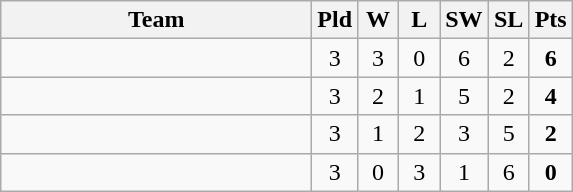<table class=wikitable style="text-align:center">
<tr>
<th width=200>Team</th>
<th width=20>Pld</th>
<th width=20>W</th>
<th width=20>L</th>
<th width=20>SW</th>
<th width=20>SL</th>
<th width=20>Pts</th>
</tr>
<tr>
<td align=left></td>
<td>3</td>
<td>3</td>
<td>0</td>
<td>6</td>
<td>2</td>
<td><strong>6</strong></td>
</tr>
<tr>
<td align=left></td>
<td>3</td>
<td>2</td>
<td>1</td>
<td>5</td>
<td>2</td>
<td><strong>4</strong></td>
</tr>
<tr>
<td align=left></td>
<td>3</td>
<td>1</td>
<td>2</td>
<td>3</td>
<td>5</td>
<td><strong>2</strong></td>
</tr>
<tr>
<td align=left></td>
<td>3</td>
<td>0</td>
<td>3</td>
<td>1</td>
<td>6</td>
<td><strong>0</strong></td>
</tr>
</table>
